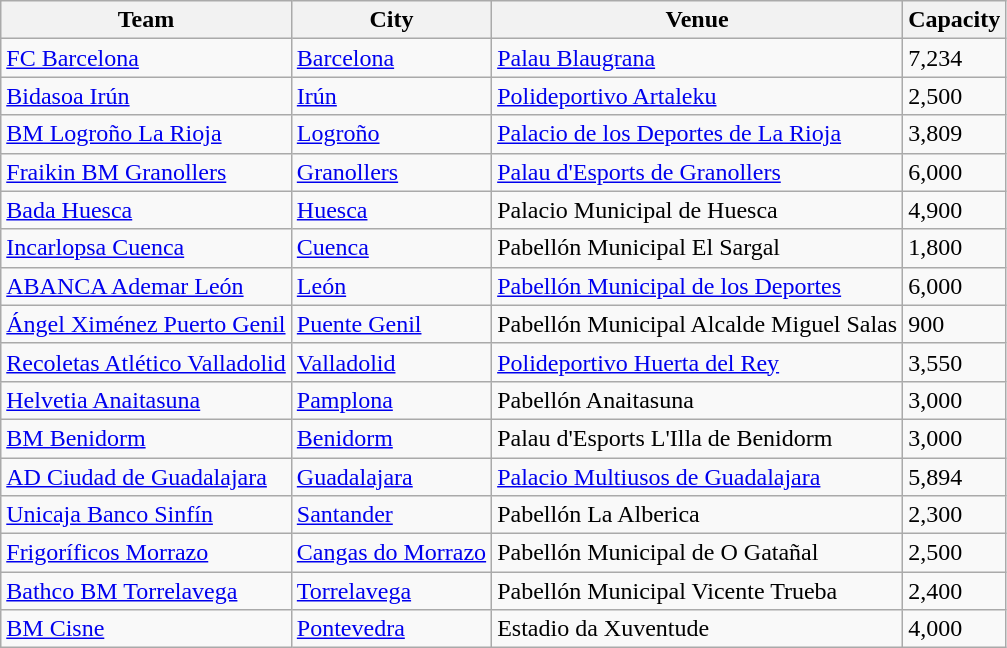<table class="wikitable sortable">
<tr>
<th>Team</th>
<th>City</th>
<th>Venue</th>
<th>Capacity</th>
</tr>
<tr>
<td><a href='#'>FC Barcelona</a></td>
<td><a href='#'>Barcelona</a></td>
<td><a href='#'>Palau Blaugrana</a></td>
<td>7,234</td>
</tr>
<tr>
<td><a href='#'>Bidasoa Irún</a></td>
<td><a href='#'>Irún</a></td>
<td><a href='#'>Polideportivo Artaleku</a></td>
<td>2,500</td>
</tr>
<tr>
<td><a href='#'>BM Logroño La Rioja</a></td>
<td><a href='#'>Logroño</a></td>
<td><a href='#'>Palacio de los Deportes de La Rioja</a></td>
<td>3,809</td>
</tr>
<tr>
<td><a href='#'>Fraikin BM Granollers</a></td>
<td><a href='#'>Granollers</a></td>
<td><a href='#'>Palau d'Esports de Granollers</a></td>
<td>6,000</td>
</tr>
<tr>
<td><a href='#'>Bada Huesca</a></td>
<td><a href='#'>Huesca</a></td>
<td>Palacio Municipal de Huesca</td>
<td>4,900</td>
</tr>
<tr>
<td><a href='#'>Incarlopsa Cuenca</a></td>
<td><a href='#'>Cuenca</a></td>
<td>Pabellón Municipal El Sargal</td>
<td>1,800</td>
</tr>
<tr>
<td><a href='#'>ABANCA Ademar León</a></td>
<td><a href='#'>León</a></td>
<td><a href='#'>Pabellón Municipal de los Deportes</a></td>
<td>6,000</td>
</tr>
<tr>
<td><a href='#'>Ángel Ximénez Puerto Genil</a></td>
<td><a href='#'>Puente Genil</a></td>
<td>Pabellón Municipal Alcalde Miguel Salas</td>
<td>900</td>
</tr>
<tr>
<td><a href='#'>Recoletas Atlético Valladolid</a></td>
<td><a href='#'>Valladolid</a></td>
<td><a href='#'>Polideportivo Huerta del Rey</a></td>
<td>3,550</td>
</tr>
<tr>
<td><a href='#'>Helvetia Anaitasuna</a></td>
<td><a href='#'>Pamplona</a></td>
<td>Pabellón Anaitasuna</td>
<td>3,000</td>
</tr>
<tr>
<td><a href='#'>BM Benidorm</a></td>
<td><a href='#'>Benidorm</a></td>
<td>Palau d'Esports L'Illa de Benidorm</td>
<td>3,000</td>
</tr>
<tr>
<td><a href='#'>AD Ciudad de Guadalajara</a></td>
<td><a href='#'>Guadalajara</a></td>
<td><a href='#'>Palacio Multiusos de Guadalajara</a></td>
<td>5,894</td>
</tr>
<tr>
<td><a href='#'>Unicaja Banco Sinfín</a></td>
<td><a href='#'>Santander</a></td>
<td>Pabellón La Alberica</td>
<td>2,300</td>
</tr>
<tr>
<td><a href='#'>Frigoríficos Morrazo</a></td>
<td><a href='#'>Cangas do Morrazo</a></td>
<td>Pabellón Municipal de O Gatañal</td>
<td>2,500</td>
</tr>
<tr>
<td><a href='#'>Bathco BM Torrelavega</a></td>
<td><a href='#'>Torrelavega</a></td>
<td>Pabellón Municipal Vicente Trueba</td>
<td>2,400</td>
</tr>
<tr>
<td><a href='#'>BM Cisne</a></td>
<td><a href='#'>Pontevedra</a></td>
<td>Estadio da Xuventude</td>
<td>4,000</td>
</tr>
</table>
